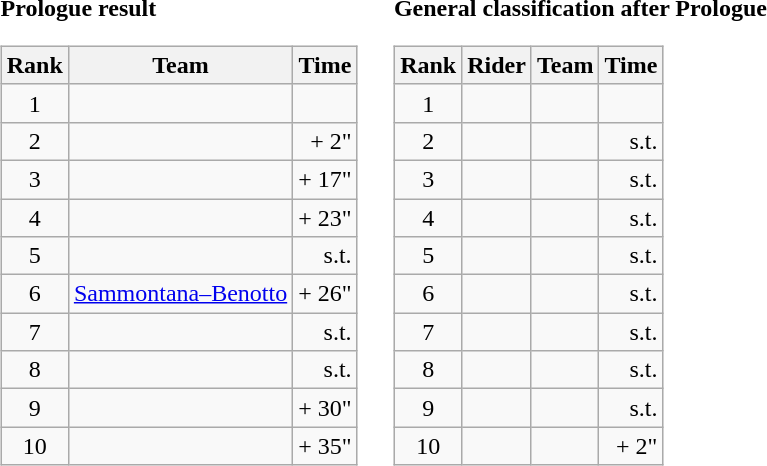<table>
<tr>
<td><strong>Prologue result</strong><br><table class="wikitable">
<tr>
<th scope="col">Rank</th>
<th scope="col">Team</th>
<th scope="col">Time</th>
</tr>
<tr>
<td style="text-align:center;">1</td>
<td></td>
<td style="text-align:right;"></td>
</tr>
<tr>
<td style="text-align:center;">2</td>
<td></td>
<td style="text-align:right;">+ 2"</td>
</tr>
<tr>
<td style="text-align:center;">3</td>
<td></td>
<td style="text-align:right;">+ 17"</td>
</tr>
<tr>
<td style="text-align:center;">4</td>
<td></td>
<td style="text-align:right;">+ 23"</td>
</tr>
<tr>
<td style="text-align:center;">5</td>
<td></td>
<td style="text-align:right;">s.t.</td>
</tr>
<tr>
<td style="text-align:center;">6</td>
<td><a href='#'>Sammontana–Benotto</a></td>
<td style="text-align:right;">+ 26"</td>
</tr>
<tr>
<td style="text-align:center;">7</td>
<td></td>
<td style="text-align:right;">s.t.</td>
</tr>
<tr>
<td style="text-align:center;">8</td>
<td></td>
<td style="text-align:right;">s.t.</td>
</tr>
<tr>
<td style="text-align:center;">9</td>
<td></td>
<td style="text-align:right;">+ 30"</td>
</tr>
<tr>
<td style="text-align:center;">10</td>
<td></td>
<td style="text-align:right;">+ 35"</td>
</tr>
</table>
</td>
<td></td>
<td><strong>General classification after Prologue</strong><br><table class="wikitable">
<tr>
<th scope="col">Rank</th>
<th scope="col">Rider</th>
<th scope="col">Team</th>
<th scope="col">Time</th>
</tr>
<tr>
<td style="text-align:center;">1</td>
<td></td>
<td></td>
<td style="text-align:right;"></td>
</tr>
<tr>
<td style="text-align:center;">2</td>
<td></td>
<td></td>
<td style="text-align:right;">s.t.</td>
</tr>
<tr>
<td style="text-align:center;">3</td>
<td></td>
<td></td>
<td style="text-align:right;">s.t.</td>
</tr>
<tr>
<td style="text-align:center;">4</td>
<td></td>
<td></td>
<td style="text-align:right;">s.t.</td>
</tr>
<tr>
<td style="text-align:center;">5</td>
<td></td>
<td></td>
<td style="text-align:right;">s.t.</td>
</tr>
<tr>
<td style="text-align:center;">6</td>
<td></td>
<td></td>
<td style="text-align:right;">s.t.</td>
</tr>
<tr>
<td style="text-align:center;">7</td>
<td></td>
<td></td>
<td style="text-align:right;">s.t.</td>
</tr>
<tr>
<td style="text-align:center;">8</td>
<td></td>
<td></td>
<td style="text-align:right;">s.t.</td>
</tr>
<tr>
<td style="text-align:center;">9</td>
<td></td>
<td></td>
<td style="text-align:right;">s.t.</td>
</tr>
<tr>
<td style="text-align:center;">10</td>
<td></td>
<td></td>
<td style="text-align:right;">+ 2"</td>
</tr>
</table>
</td>
</tr>
</table>
